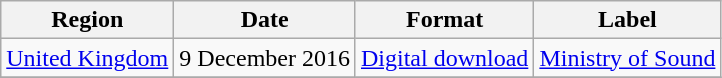<table class=wikitable>
<tr>
<th>Region</th>
<th>Date</th>
<th>Format</th>
<th>Label</th>
</tr>
<tr>
<td><a href='#'>United Kingdom</a></td>
<td>9 December 2016</td>
<td><a href='#'>Digital download</a></td>
<td><a href='#'>Ministry of Sound</a></td>
</tr>
<tr>
</tr>
</table>
